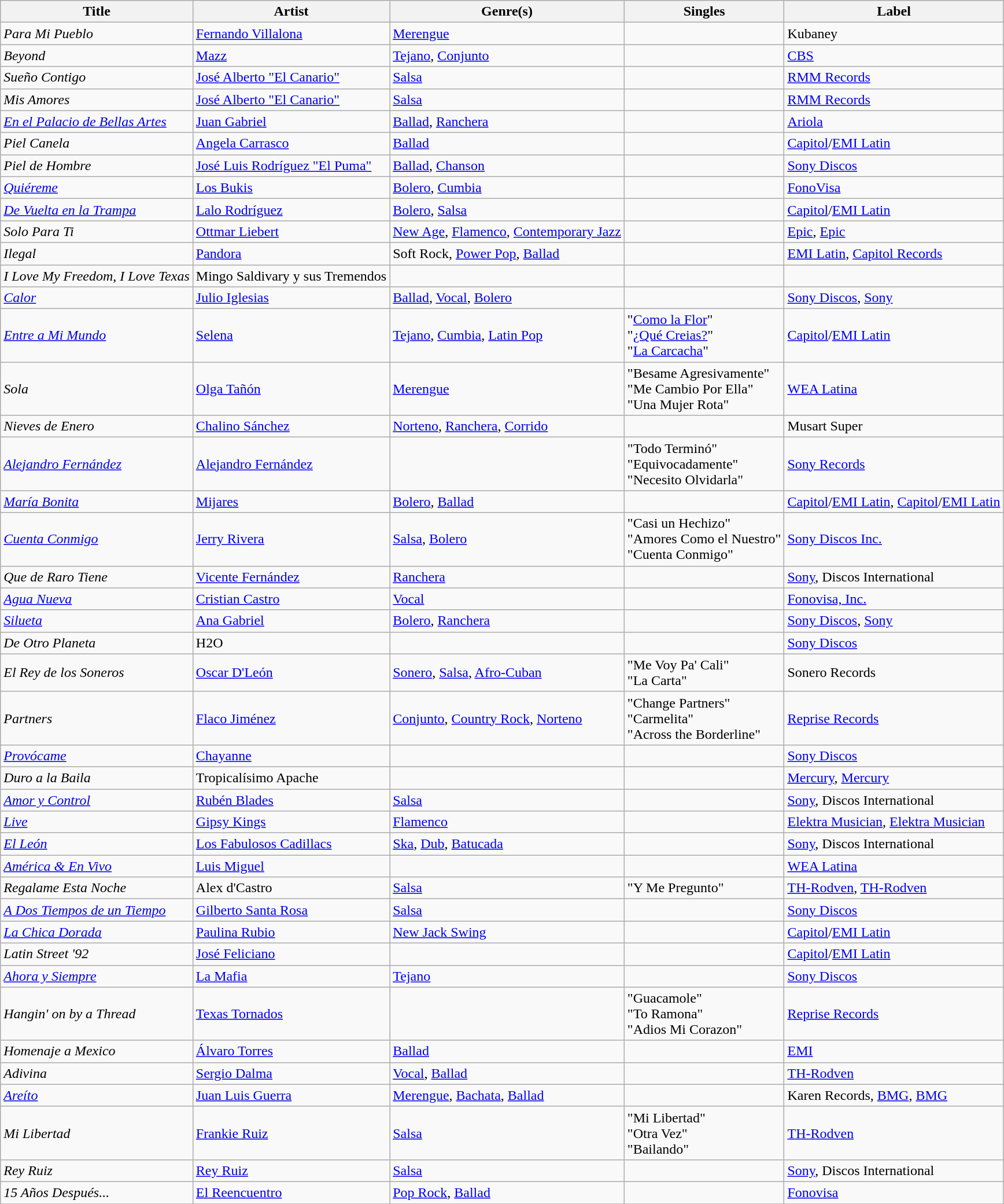<table class="wikitable sortable" style="text-align: left;">
<tr>
<th>Title</th>
<th>Artist</th>
<th>Genre(s)</th>
<th>Singles</th>
<th>Label</th>
</tr>
<tr>
<td><em>Para Mi Pueblo</em></td>
<td><a href='#'>Fernando Villalona</a></td>
<td><a href='#'>Merengue</a></td>
<td></td>
<td>Kubaney</td>
</tr>
<tr>
<td><em>Beyond</em></td>
<td><a href='#'>Mazz</a></td>
<td><a href='#'>Tejano</a>, <a href='#'>Conjunto</a></td>
<td></td>
<td><a href='#'>CBS</a></td>
</tr>
<tr>
<td><em>Sueño Contigo</em></td>
<td><a href='#'>José Alberto "El Canario"</a></td>
<td><a href='#'>Salsa</a></td>
<td></td>
<td><a href='#'>RMM Records</a></td>
</tr>
<tr>
<td><em>Mis Amores</em></td>
<td><a href='#'>José Alberto "El Canario"</a></td>
<td><a href='#'>Salsa</a></td>
<td></td>
<td><a href='#'>RMM Records</a></td>
</tr>
<tr>
<td><em><a href='#'>En el Palacio de Bellas Artes</a></em></td>
<td><a href='#'>Juan Gabriel</a></td>
<td><a href='#'>Ballad</a>, <a href='#'>Ranchera</a></td>
<td></td>
<td><a href='#'>Ariola</a></td>
</tr>
<tr>
<td><em>Piel Canela</em></td>
<td><a href='#'>Angela Carrasco</a></td>
<td><a href='#'>Ballad</a></td>
<td></td>
<td><a href='#'>Capitol</a>/<a href='#'>EMI Latin</a></td>
</tr>
<tr>
<td><em>Piel de Hombre</em></td>
<td><a href='#'>José Luis Rodríguez "El Puma"</a></td>
<td><a href='#'>Ballad</a>, <a href='#'>Chanson</a></td>
<td></td>
<td><a href='#'>Sony Discos</a></td>
</tr>
<tr>
<td><em><a href='#'>Quiéreme</a></em></td>
<td><a href='#'>Los Bukis</a></td>
<td><a href='#'>Bolero</a>, <a href='#'>Cumbia</a></td>
<td></td>
<td><a href='#'>FonoVisa</a></td>
</tr>
<tr>
<td><em><a href='#'>De Vuelta en la Trampa</a></em></td>
<td><a href='#'>Lalo Rodríguez</a></td>
<td><a href='#'>Bolero</a>, <a href='#'>Salsa</a></td>
<td></td>
<td><a href='#'>Capitol</a>/<a href='#'>EMI Latin</a></td>
</tr>
<tr>
<td><em>Solo Para Ti</em></td>
<td><a href='#'>Ottmar Liebert</a></td>
<td><a href='#'>New Age</a>, <a href='#'>Flamenco</a>, <a href='#'>Contemporary Jazz</a></td>
<td></td>
<td><a href='#'>Epic</a>, <a href='#'>Epic</a></td>
</tr>
<tr>
<td><em>Ilegal</em></td>
<td><a href='#'>Pandora</a></td>
<td>Soft Rock, <a href='#'>Power Pop</a>, <a href='#'>Ballad</a></td>
<td></td>
<td><a href='#'>EMI Latin</a>, <a href='#'>Capitol Records</a></td>
</tr>
<tr>
<td><em>I Love My Freedom, I Love Texas</em></td>
<td>Mingo Saldivary y sus Tremendos</td>
<td></td>
<td></td>
<td></td>
</tr>
<tr>
<td><em><a href='#'>Calor</a></em></td>
<td><a href='#'>Julio Iglesias</a></td>
<td><a href='#'>Ballad</a>, <a href='#'>Vocal</a>, <a href='#'>Bolero</a></td>
<td></td>
<td><a href='#'>Sony Discos</a>, <a href='#'>Sony</a></td>
</tr>
<tr>
<td><em><a href='#'>Entre a Mi Mundo</a></em></td>
<td><a href='#'>Selena</a></td>
<td><a href='#'>Tejano</a>, <a href='#'>Cumbia</a>, <a href='#'>Latin Pop</a></td>
<td>"<a href='#'>Como la Flor</a>"<br>"<a href='#'>¿Qué Creias?</a>"<br>"<a href='#'>La Carcacha</a>"</td>
<td><a href='#'>Capitol</a>/<a href='#'>EMI Latin</a></td>
</tr>
<tr>
<td><em>Sola</em></td>
<td><a href='#'>Olga Tañón</a></td>
<td><a href='#'>Merengue</a></td>
<td>"Besame Agresivamente"<br>"Me Cambio Por Ella"<br>"Una Mujer Rota"</td>
<td><a href='#'>WEA Latina</a></td>
</tr>
<tr>
<td><em>Nieves de Enero</em></td>
<td><a href='#'>Chalino Sánchez</a></td>
<td><a href='#'>Norteno</a>, <a href='#'>Ranchera</a>, <a href='#'>Corrido</a></td>
<td></td>
<td>Musart Super</td>
</tr>
<tr>
<td><em><a href='#'>Alejandro Fernández</a></em></td>
<td><a href='#'>Alejandro Fernández</a></td>
<td></td>
<td>"Todo Terminó"<br>"Equivocadamente"<br>"Necesito Olvidarla"</td>
<td><a href='#'>Sony Records</a></td>
</tr>
<tr>
<td><em><a href='#'>María Bonita</a></em></td>
<td><a href='#'>Mijares</a></td>
<td><a href='#'>Bolero</a>, <a href='#'>Ballad</a></td>
<td></td>
<td><a href='#'>Capitol</a>/<a href='#'>EMI Latin</a>, <a href='#'>Capitol</a>/<a href='#'>EMI Latin</a></td>
</tr>
<tr>
<td><em><a href='#'>Cuenta Conmigo</a></em></td>
<td><a href='#'>Jerry Rivera</a></td>
<td><a href='#'>Salsa</a>, <a href='#'>Bolero</a></td>
<td>"Casi un Hechizo"<br>"Amores Como el Nuestro"<br>"Cuenta Conmigo"</td>
<td><a href='#'>Sony Discos Inc.</a></td>
</tr>
<tr>
<td><em>Que de Raro Tiene</em></td>
<td><a href='#'>Vicente Fernández</a></td>
<td><a href='#'>Ranchera</a></td>
<td></td>
<td><a href='#'>Sony</a>, Discos International</td>
</tr>
<tr>
<td><em><a href='#'>Agua Nueva</a></em></td>
<td><a href='#'>Cristian Castro</a></td>
<td><a href='#'>Vocal</a></td>
<td></td>
<td><a href='#'>Fonovisa, Inc.</a></td>
</tr>
<tr>
<td><em><a href='#'>Silueta</a></em></td>
<td><a href='#'>Ana Gabriel</a></td>
<td><a href='#'>Bolero</a>, <a href='#'>Ranchera</a></td>
<td></td>
<td><a href='#'>Sony Discos</a>, <a href='#'>Sony</a></td>
</tr>
<tr>
<td><em>De Otro Planeta</em></td>
<td>H2O</td>
<td></td>
<td></td>
<td><a href='#'>Sony Discos</a></td>
</tr>
<tr>
<td><em>El Rey de los Soneros</em></td>
<td><a href='#'>Oscar D'León</a></td>
<td><a href='#'>Sonero</a>, <a href='#'>Salsa</a>, <a href='#'>Afro-Cuban</a></td>
<td>"Me Voy Pa' Cali"<br>"La Carta"</td>
<td>Sonero Records</td>
</tr>
<tr>
<td><em>Partners</em></td>
<td><a href='#'>Flaco Jiménez</a></td>
<td><a href='#'>Conjunto</a>, <a href='#'>Country Rock</a>, <a href='#'>Norteno</a></td>
<td>"Change Partners"<br>"Carmelita"<br>"Across the Borderline"</td>
<td><a href='#'>Reprise Records</a></td>
</tr>
<tr>
<td><em><a href='#'>Provócame</a></em></td>
<td><a href='#'>Chayanne</a></td>
<td></td>
<td></td>
<td><a href='#'>Sony Discos</a></td>
</tr>
<tr>
<td><em>Duro a la Baila</em></td>
<td>Tropicalísimo Apache</td>
<td></td>
<td></td>
<td><a href='#'>Mercury</a>, <a href='#'>Mercury</a></td>
</tr>
<tr>
<td><em><a href='#'>Amor y Control</a></em></td>
<td><a href='#'>Rubén Blades</a></td>
<td><a href='#'>Salsa</a></td>
<td></td>
<td><a href='#'>Sony</a>, Discos International</td>
</tr>
<tr>
<td><em><a href='#'>Live</a></em></td>
<td><a href='#'>Gipsy Kings</a></td>
<td><a href='#'>Flamenco</a></td>
<td></td>
<td><a href='#'>Elektra Musician</a>, <a href='#'>Elektra Musician</a></td>
</tr>
<tr>
<td><em><a href='#'>El León</a></em></td>
<td><a href='#'>Los Fabulosos Cadillacs</a></td>
<td><a href='#'>Ska</a>, <a href='#'>Dub</a>, <a href='#'>Batucada</a></td>
<td></td>
<td><a href='#'>Sony</a>, Discos International</td>
</tr>
<tr>
<td><em><a href='#'>América & En Vivo</a></em></td>
<td><a href='#'>Luis Miguel</a></td>
<td></td>
<td></td>
<td><a href='#'>WEA Latina</a></td>
</tr>
<tr>
<td><em>Regalame Esta Noche</em></td>
<td>Alex d'Castro</td>
<td><a href='#'>Salsa</a></td>
<td>"Y Me Pregunto"</td>
<td><a href='#'>TH-Rodven</a>, <a href='#'>TH-Rodven</a></td>
</tr>
<tr>
<td><em><a href='#'>A Dos Tiempos de un Tiempo</a></em></td>
<td><a href='#'>Gilberto Santa Rosa</a></td>
<td><a href='#'>Salsa</a></td>
<td></td>
<td><a href='#'>Sony Discos</a></td>
</tr>
<tr>
<td><em><a href='#'>La Chica Dorada</a></em></td>
<td><a href='#'>Paulina Rubio</a></td>
<td><a href='#'>New Jack Swing</a></td>
<td></td>
<td><a href='#'>Capitol</a>/<a href='#'>EMI Latin</a></td>
</tr>
<tr>
<td><em>Latin Street '92</em></td>
<td><a href='#'>José Feliciano</a></td>
<td></td>
<td></td>
<td><a href='#'>Capitol</a>/<a href='#'>EMI Latin</a></td>
</tr>
<tr>
<td><em><a href='#'>Ahora y Siempre</a></em></td>
<td><a href='#'>La Mafia</a></td>
<td><a href='#'>Tejano</a></td>
<td></td>
<td><a href='#'>Sony Discos</a></td>
</tr>
<tr>
<td><em>Hangin' on by a Thread</em></td>
<td><a href='#'>Texas Tornados</a></td>
<td></td>
<td>"Guacamole"<br>"To Ramona"<br>"Adios Mi Corazon"</td>
<td><a href='#'>Reprise Records</a></td>
</tr>
<tr>
<td><em>Homenaje a Mexico</em></td>
<td><a href='#'>Álvaro Torres</a></td>
<td><a href='#'>Ballad</a></td>
<td></td>
<td><a href='#'>EMI</a></td>
</tr>
<tr>
<td><em>Adivina</em></td>
<td><a href='#'>Sergio Dalma</a></td>
<td><a href='#'>Vocal</a>, <a href='#'>Ballad</a></td>
<td></td>
<td><a href='#'>TH-Rodven</a></td>
</tr>
<tr>
<td><em><a href='#'>Areíto</a></em></td>
<td><a href='#'>Juan Luis Guerra</a></td>
<td><a href='#'>Merengue</a>, <a href='#'>Bachata</a>, <a href='#'>Ballad</a></td>
<td></td>
<td>Karen Records, <a href='#'>BMG</a>, <a href='#'>BMG</a></td>
</tr>
<tr>
<td><em>Mi Libertad</em></td>
<td><a href='#'>Frankie Ruiz</a></td>
<td><a href='#'>Salsa</a></td>
<td>"Mi Libertad"<br>"Otra Vez"<br>"Bailando"</td>
<td><a href='#'>TH-Rodven</a></td>
</tr>
<tr>
<td><em>Rey Ruiz</em></td>
<td><a href='#'>Rey Ruiz</a></td>
<td><a href='#'>Salsa</a></td>
<td></td>
<td><a href='#'>Sony</a>, Discos International</td>
</tr>
<tr>
<td><em>15 Años Después...</em></td>
<td><a href='#'>El Reencuentro</a></td>
<td><a href='#'>Pop Rock</a>, <a href='#'>Ballad</a></td>
<td></td>
<td><a href='#'>Fonovisa</a></td>
</tr>
<tr>
</tr>
</table>
